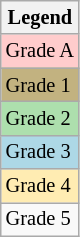<table class="wikitable" style=font-size:85%>
<tr>
<th>Legend</th>
</tr>
<tr bgcolor="#ffcccc">
<td>Grade A</td>
</tr>
<tr bgcolor=#C2B280>
<td>Grade 1</td>
</tr>
<tr bgcolor="#ADDFAD">
<td>Grade 2</td>
</tr>
<tr bgcolor="lightblue">
<td>Grade 3</td>
</tr>
<tr bgcolor=#ffecb2>
<td>Grade 4</td>
</tr>
<tr>
<td>Grade 5</td>
</tr>
</table>
